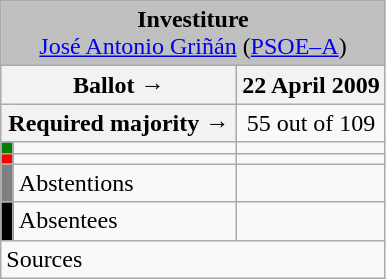<table class="wikitable" style="text-align:center;">
<tr>
<td colspan="3" align="center" bgcolor="#C0C0C0"><strong>Investiture</strong><br><a href='#'>José Antonio Griñán</a> (<a href='#'>PSOE–A</a>)</td>
</tr>
<tr>
<th colspan="2" width="150px">Ballot →</th>
<th>22 April 2009</th>
</tr>
<tr>
<th colspan="2">Required majority →</th>
<td>55 out of 109 </td>
</tr>
<tr>
<th width="1px" style="background:green;"></th>
<td align="left"></td>
<td></td>
</tr>
<tr>
<th style="background:red;"></th>
<td align="left"></td>
<td></td>
</tr>
<tr>
<th style="background:gray;"></th>
<td align="left"><span>Abstentions</span></td>
<td></td>
</tr>
<tr>
<th style="background:black;"></th>
<td align="left"><span>Absentees</span></td>
<td></td>
</tr>
<tr>
<td align="left" colspan="3">Sources</td>
</tr>
</table>
